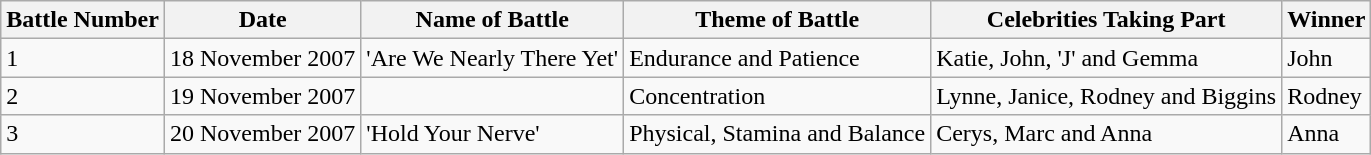<table class=wikitable>
<tr>
<th>Battle Number</th>
<th>Date</th>
<th>Name of Battle</th>
<th>Theme of Battle</th>
<th>Celebrities Taking Part</th>
<th>Winner</th>
</tr>
<tr>
<td>1</td>
<td>18 November 2007</td>
<td>'Are We Nearly There Yet'</td>
<td>Endurance and Patience</td>
<td>Katie, John, 'J' and Gemma</td>
<td>John</td>
</tr>
<tr>
<td>2</td>
<td>19 November 2007</td>
<td></td>
<td>Concentration</td>
<td>Lynne, Janice, Rodney and Biggins</td>
<td>Rodney</td>
</tr>
<tr>
<td>3</td>
<td>20 November 2007</td>
<td>'Hold Your Nerve'</td>
<td>Physical, Stamina and Balance</td>
<td>Cerys, Marc and Anna</td>
<td>Anna</td>
</tr>
</table>
